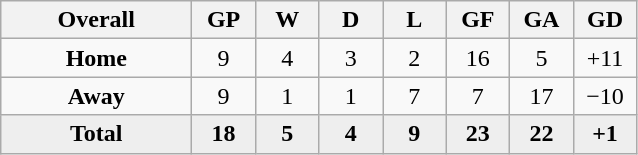<table class="wikitable" style="text-align: center;">
<tr>
<th style="width:120px;">Overall</th>
<th style="width:35px;">GP</th>
<th style="width:35px;">W</th>
<th style="width:35px;">D</th>
<th style="width:35px;">L</th>
<th style="width:35px;">GF</th>
<th style="width:35px;">GA</th>
<th style="width:35px;">GD</th>
</tr>
<tr>
<td><strong>Home</strong></td>
<td>9</td>
<td>4</td>
<td>3</td>
<td>2</td>
<td>16</td>
<td>5</td>
<td>+11</td>
</tr>
<tr>
<td><strong>Away</strong></td>
<td>9</td>
<td>1</td>
<td>1</td>
<td>7</td>
<td>7</td>
<td>17</td>
<td>−10</td>
</tr>
<tr style="background:#eee;">
<td><strong>Total</strong></td>
<td><strong>18</strong></td>
<td><strong>5</strong></td>
<td><strong>4</strong></td>
<td><strong>9</strong></td>
<td><strong>23</strong></td>
<td><strong>22</strong></td>
<td><strong>+1</strong></td>
</tr>
</table>
